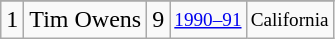<table class="wikitable">
<tr>
</tr>
<tr>
<td>1</td>
<td>Tim Owens</td>
<td>9</td>
<td style="font-size:80%;"><a href='#'>1990–91</a></td>
<td style="font-size:80%;">California</td>
</tr>
</table>
